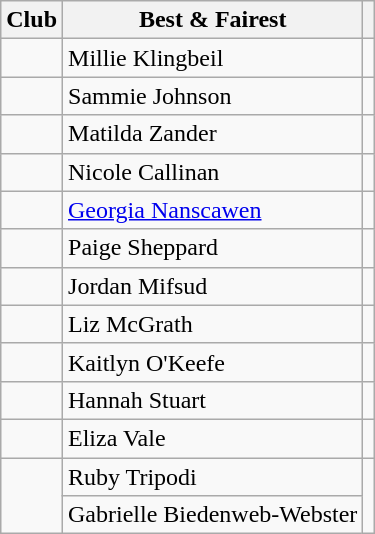<table class="wikitable">
<tr>
<th>Club</th>
<th>Best & Fairest</th>
<th></th>
</tr>
<tr>
<td></td>
<td>Millie Klingbeil</td>
<td></td>
</tr>
<tr>
<td></td>
<td>Sammie Johnson</td>
<td></td>
</tr>
<tr>
<td></td>
<td>Matilda Zander</td>
<td></td>
</tr>
<tr>
<td></td>
<td>Nicole Callinan</td>
<td></td>
</tr>
<tr>
<td></td>
<td><a href='#'>Georgia Nanscawen</a></td>
<td></td>
</tr>
<tr>
<td></td>
<td>Paige Sheppard</td>
<td></td>
</tr>
<tr>
<td></td>
<td>Jordan Mifsud</td>
<td></td>
</tr>
<tr>
<td></td>
<td>Liz McGrath</td>
<td></td>
</tr>
<tr>
<td></td>
<td>Kaitlyn O'Keefe</td>
<td></td>
</tr>
<tr>
<td></td>
<td>Hannah Stuart</td>
<td></td>
</tr>
<tr>
<td></td>
<td>Eliza Vale</td>
<td></td>
</tr>
<tr>
<td rowspan=2></td>
<td>Ruby Tripodi</td>
<td rowspan=2></td>
</tr>
<tr>
<td>Gabrielle Biedenweb-Webster</td>
</tr>
</table>
